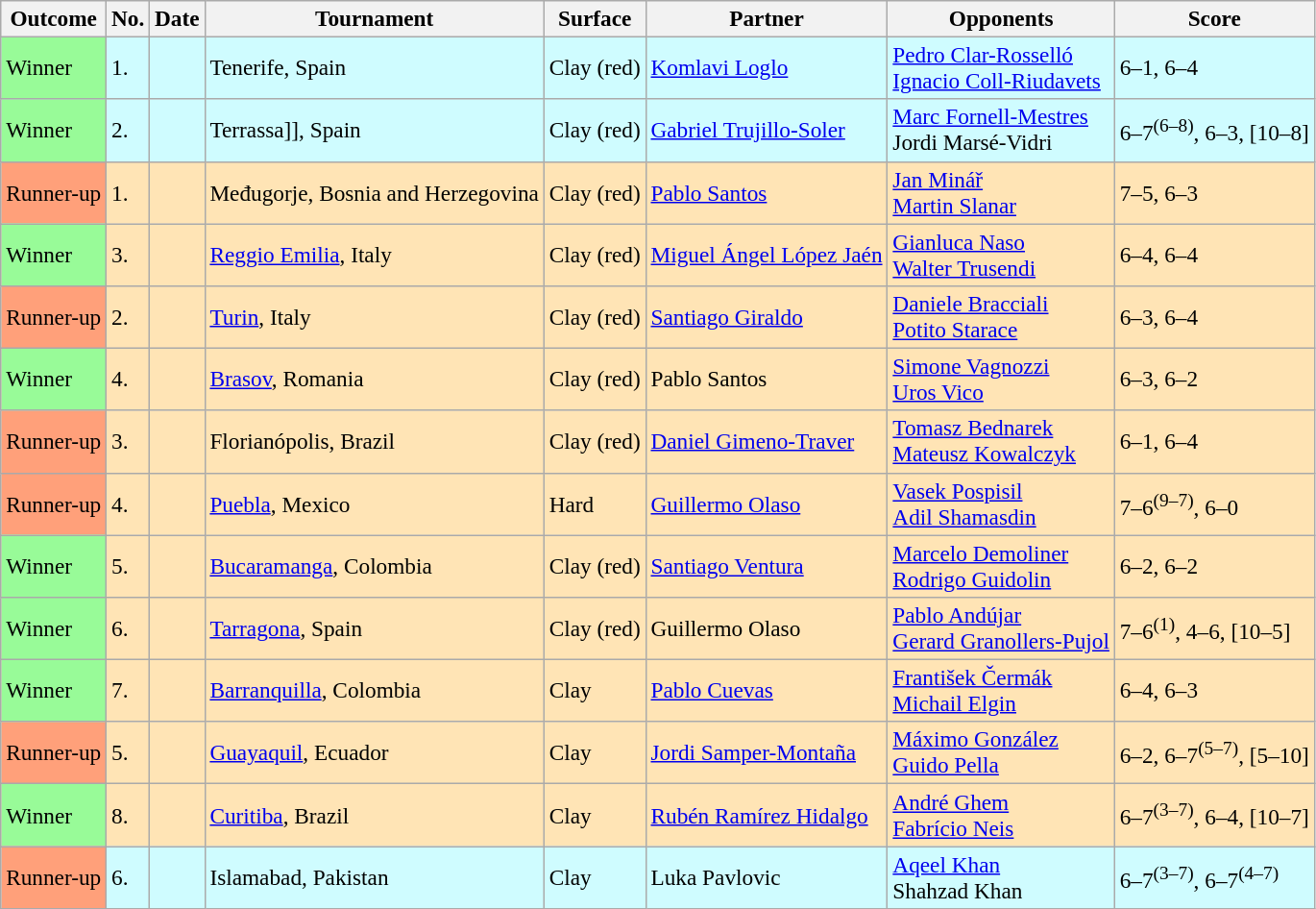<table class="sortable wikitable" style=font-size:97%>
<tr>
<th>Outcome</th>
<th>No.</th>
<th>Date</th>
<th>Tournament</th>
<th>Surface</th>
<th>Partner</th>
<th>Opponents</th>
<th class="unsortable">Score</th>
</tr>
<tr bgcolor=CFFCFF>
<td bgcolor=98FB98>Winner</td>
<td>1.</td>
<td></td>
<td>Tenerife, Spain</td>
<td>Clay (red)</td>
<td> <a href='#'>Komlavi Loglo</a></td>
<td> <a href='#'>Pedro Clar-Rosselló</a><br> <a href='#'>Ignacio Coll-Riudavets</a></td>
<td>6–1, 6–4</td>
</tr>
<tr bgcolor=CFFCFF>
<td bgcolor=98FB98>Winner</td>
<td>2.</td>
<td></td>
<td>Terrassa]], Spain</td>
<td>Clay (red)</td>
<td> <a href='#'>Gabriel Trujillo-Soler</a></td>
<td> <a href='#'>Marc Fornell-Mestres</a><br> Jordi Marsé-Vidri</td>
<td>6–7<sup>(6–8)</sup>, 6–3, [10–8]</td>
</tr>
<tr bgcolor=moccasin>
<td bgcolor=FFA07A>Runner-up</td>
<td>1.</td>
<td></td>
<td>Međugorje, Bosnia and Herzegovina</td>
<td>Clay (red)</td>
<td> <a href='#'>Pablo Santos</a></td>
<td> <a href='#'>Jan Minář</a><br> <a href='#'>Martin Slanar</a></td>
<td>7–5, 6–3</td>
</tr>
<tr bgcolor=moccasin>
<td bgcolor=98FB98>Winner</td>
<td>3.</td>
<td></td>
<td><a href='#'>Reggio Emilia</a>, Italy</td>
<td>Clay (red)</td>
<td> <a href='#'>Miguel Ángel López Jaén</a></td>
<td> <a href='#'>Gianluca Naso</a><br> <a href='#'>Walter Trusendi</a></td>
<td>6–4, 6–4</td>
</tr>
<tr bgcolor=moccasin>
<td bgcolor=FFA07A>Runner-up</td>
<td>2.</td>
<td></td>
<td><a href='#'>Turin</a>, Italy</td>
<td>Clay (red)</td>
<td> <a href='#'>Santiago Giraldo</a></td>
<td> <a href='#'>Daniele Bracciali</a><br> <a href='#'>Potito Starace</a></td>
<td>6–3, 6–4</td>
</tr>
<tr bgcolor=moccasin>
<td bgcolor=98FB98>Winner</td>
<td>4.</td>
<td></td>
<td><a href='#'>Brasov</a>, Romania</td>
<td>Clay (red)</td>
<td> Pablo Santos</td>
<td> <a href='#'>Simone Vagnozzi</a><br> <a href='#'>Uros Vico</a></td>
<td>6–3, 6–2</td>
</tr>
<tr bgcolor=moccasin>
<td bgcolor=FFA07A>Runner-up</td>
<td>3.</td>
<td></td>
<td>Florianópolis, Brazil</td>
<td>Clay (red)</td>
<td> <a href='#'>Daniel Gimeno-Traver</a></td>
<td> <a href='#'>Tomasz Bednarek</a><br> <a href='#'>Mateusz Kowalczyk</a></td>
<td>6–1, 6–4</td>
</tr>
<tr bgcolor=moccasin>
<td bgcolor=FFA07A>Runner-up</td>
<td>4.</td>
<td></td>
<td><a href='#'>Puebla</a>, Mexico</td>
<td>Hard</td>
<td> <a href='#'>Guillermo Olaso</a></td>
<td> <a href='#'>Vasek Pospisil</a><br> <a href='#'>Adil Shamasdin</a></td>
<td>7–6<sup>(9–7)</sup>, 6–0</td>
</tr>
<tr bgcolor=moccasin>
<td bgcolor=98FB98>Winner</td>
<td>5.</td>
<td></td>
<td><a href='#'>Bucaramanga</a>, Colombia</td>
<td>Clay (red)</td>
<td> <a href='#'>Santiago Ventura</a></td>
<td> <a href='#'>Marcelo Demoliner</a><br> <a href='#'>Rodrigo Guidolin</a></td>
<td>6–2, 6–2</td>
</tr>
<tr bgcolor=moccasin>
<td bgcolor=98FB98>Winner</td>
<td>6.</td>
<td></td>
<td><a href='#'>Tarragona</a>, Spain</td>
<td>Clay (red)</td>
<td> Guillermo Olaso</td>
<td> <a href='#'>Pablo Andújar</a><br> <a href='#'>Gerard Granollers-Pujol</a></td>
<td>7–6<sup>(1)</sup>, 4–6, [10–5]</td>
</tr>
<tr bgcolor=moccasin>
<td bgcolor=98FB98>Winner</td>
<td>7.</td>
<td></td>
<td><a href='#'>Barranquilla</a>, Colombia</td>
<td>Clay</td>
<td> <a href='#'>Pablo Cuevas</a></td>
<td> <a href='#'>František Čermák</a><br> <a href='#'>Michail Elgin</a></td>
<td>6–4, 6–3</td>
</tr>
<tr bgcolor=moccasin>
<td bgcolor=FFA07A>Runner-up</td>
<td>5.</td>
<td></td>
<td><a href='#'>Guayaquil</a>, Ecuador</td>
<td>Clay</td>
<td> <a href='#'>Jordi Samper-Montaña</a></td>
<td> <a href='#'>Máximo González</a><br> <a href='#'>Guido Pella</a></td>
<td>6–2, 6–7<sup>(5–7)</sup>, [5–10]</td>
</tr>
<tr bgcolor=moccasin>
<td bgcolor=98FB98>Winner</td>
<td>8.</td>
<td></td>
<td><a href='#'>Curitiba</a>, Brazil</td>
<td>Clay</td>
<td> <a href='#'>Rubén Ramírez Hidalgo</a></td>
<td> <a href='#'>André Ghem</a><br> <a href='#'>Fabrício Neis</a></td>
<td>6–7<sup>(3–7)</sup>, 6–4, [10–7]</td>
</tr>
<tr bgcolor=CFFCFF>
<td bgcolor=FFA07A>Runner-up</td>
<td>6.</td>
<td></td>
<td>Islamabad, Pakistan</td>
<td>Clay</td>
<td> Luka Pavlovic</td>
<td> <a href='#'>Aqeel Khan</a><br> Shahzad Khan</td>
<td>6–7<sup>(3–7)</sup>, 6–7<sup>(4–7)</sup></td>
</tr>
</table>
